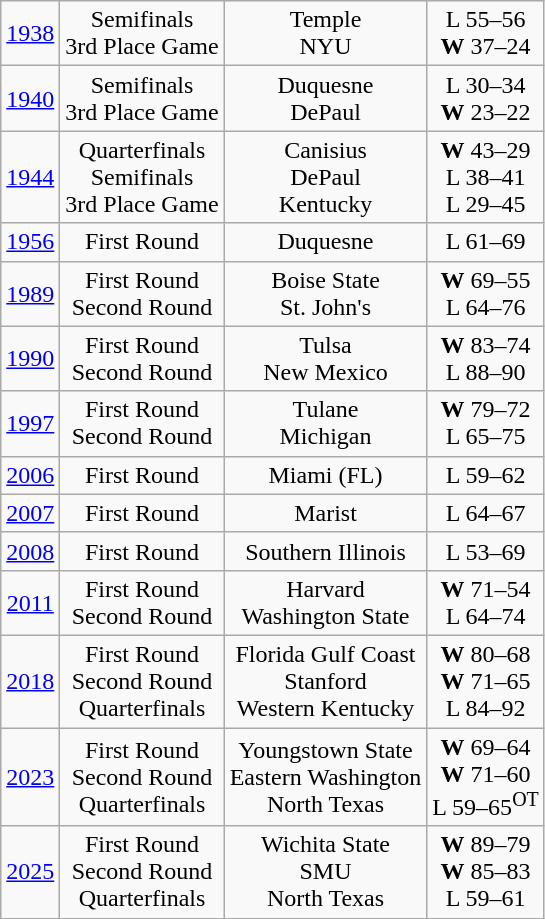<table class="wikitable">
<tr align="center">
<td><a href='#'>1938</a></td>
<td>Semifinals<br>3rd Place Game</td>
<td>Temple<br>NYU</td>
<td>L 55–56<br><strong>W</strong> 37–24</td>
</tr>
<tr align="center">
<td><a href='#'>1940</a></td>
<td>Semifinals<br>3rd Place Game</td>
<td>Duquesne<br>DePaul</td>
<td>L 30–34<br><strong>W</strong> 23–22</td>
</tr>
<tr align="center">
<td><a href='#'>1944</a></td>
<td>Quarterfinals<br>Semifinals<br>3rd Place Game</td>
<td>Canisius<br>DePaul<br>Kentucky</td>
<td><strong>W</strong> 43–29<br>L 38–41<br>L 29–45</td>
</tr>
<tr align="center">
<td><a href='#'>1956</a></td>
<td>First Round</td>
<td>Duquesne</td>
<td>L 61–69</td>
</tr>
<tr align="center">
<td><a href='#'>1989</a></td>
<td>First Round<br>Second Round</td>
<td>Boise State<br>St. John's</td>
<td><strong>W</strong> 69–55<br>L 64–76</td>
</tr>
<tr align="center">
<td><a href='#'>1990</a></td>
<td>First Round<br>Second Round</td>
<td>Tulsa<br>New Mexico</td>
<td><strong>W</strong> 83–74<br>L 88–90</td>
</tr>
<tr align="center">
<td><a href='#'>1997</a></td>
<td>First Round<br>Second Round</td>
<td>Tulane<br>Michigan</td>
<td><strong>W</strong> 79–72<br>L 65–75</td>
</tr>
<tr align="center">
<td><a href='#'>2006</a></td>
<td>First Round</td>
<td>Miami (FL)</td>
<td>L 59–62</td>
</tr>
<tr align="center">
<td><a href='#'>2007</a></td>
<td>First Round</td>
<td>Marist</td>
<td>L 64–67</td>
</tr>
<tr align="center">
<td><a href='#'>2008</a></td>
<td>First Round</td>
<td>Southern Illinois</td>
<td>L 53–69</td>
</tr>
<tr align="center">
<td><a href='#'>2011</a></td>
<td>First Round<br>Second Round</td>
<td>Harvard<br>Washington State</td>
<td><strong>W</strong> 71–54<br>L 64–74</td>
</tr>
<tr align="center">
<td><a href='#'>2018</a></td>
<td>First Round<br>Second Round<br>Quarterfinals</td>
<td>Florida Gulf Coast<br>Stanford<br>Western Kentucky</td>
<td><strong>W</strong> 80–68<br><strong>W</strong> 71–65<br>L 84–92</td>
</tr>
<tr align="center">
<td><a href='#'>2023</a></td>
<td>First Round<br>Second Round<br>Quarterfinals</td>
<td>Youngstown State<br>Eastern Washington<br>North Texas</td>
<td><strong>W</strong> 69–64<br><strong>W</strong> 71–60<br>L 59–65<sup>OT</sup></td>
</tr>
<tr align="center">
<td><a href='#'>2025</a></td>
<td>First Round<br>Second Round<br>Quarterfinals</td>
<td>Wichita State<br>SMU<br>North Texas</td>
<td><strong>W</strong> 89–79<br><strong>W</strong> 85–83<br>L 59–61</td>
</tr>
</table>
